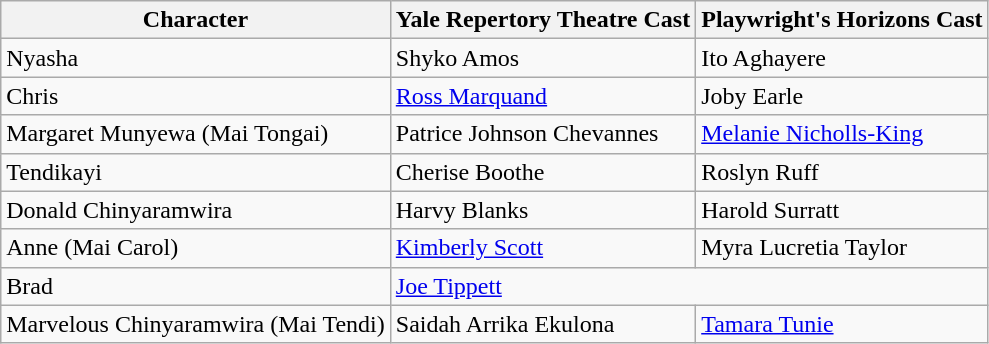<table class="wikitable">
<tr>
<th>Character</th>
<th>Yale Repertory Theatre Cast</th>
<th>Playwright's Horizons Cast</th>
</tr>
<tr>
<td>Nyasha</td>
<td>Shyko Amos</td>
<td>Ito Aghayere</td>
</tr>
<tr>
<td>Chris</td>
<td><a href='#'>Ross Marquand</a></td>
<td>Joby Earle</td>
</tr>
<tr>
<td>Margaret Munyewa (Mai Tongai)</td>
<td>Patrice Johnson Chevannes</td>
<td><a href='#'>Melanie Nicholls-King</a></td>
</tr>
<tr>
<td>Tendikayi</td>
<td>Cherise Boothe</td>
<td>Roslyn Ruff</td>
</tr>
<tr>
<td>Donald Chinyaramwira</td>
<td>Harvy Blanks</td>
<td>Harold Surratt</td>
</tr>
<tr>
<td>Anne (Mai Carol)</td>
<td><a href='#'>Kimberly Scott</a></td>
<td>Myra Lucretia Taylor</td>
</tr>
<tr>
<td>Brad</td>
<td colspan="2"><a href='#'>Joe Tippett</a></td>
</tr>
<tr>
<td>Marvelous Chinyaramwira (Mai Tendi)</td>
<td>Saidah Arrika Ekulona</td>
<td><a href='#'>Tamara Tunie</a></td>
</tr>
</table>
